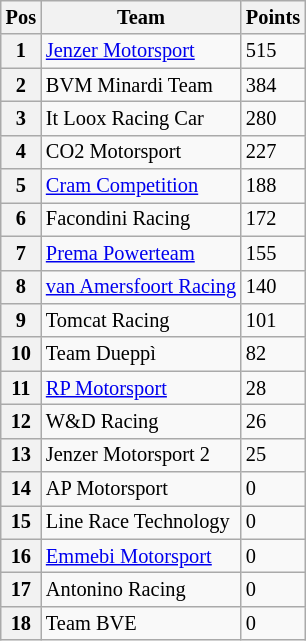<table class="wikitable" style="font-size:85%">
<tr>
<th>Pos</th>
<th>Team</th>
<th>Points</th>
</tr>
<tr>
<th>1</th>
<td><a href='#'>Jenzer Motorsport</a></td>
<td>515</td>
</tr>
<tr>
<th>2</th>
<td>BVM Minardi Team</td>
<td>384</td>
</tr>
<tr>
<th>3</th>
<td>It Loox Racing Car</td>
<td>280</td>
</tr>
<tr>
<th>4</th>
<td>CO2 Motorsport</td>
<td>227</td>
</tr>
<tr>
<th>5</th>
<td><a href='#'>Cram Competition</a></td>
<td>188</td>
</tr>
<tr>
<th>6</th>
<td>Facondini Racing</td>
<td>172</td>
</tr>
<tr>
<th>7</th>
<td><a href='#'>Prema Powerteam</a></td>
<td>155</td>
</tr>
<tr>
<th>8</th>
<td><a href='#'>van Amersfoort Racing</a></td>
<td>140</td>
</tr>
<tr>
<th>9</th>
<td>Tomcat Racing</td>
<td>101</td>
</tr>
<tr>
<th>10</th>
<td>Team Dueppì</td>
<td>82</td>
</tr>
<tr>
<th>11</th>
<td><a href='#'>RP Motorsport</a></td>
<td>28</td>
</tr>
<tr>
<th>12</th>
<td>W&D Racing</td>
<td>26</td>
</tr>
<tr>
<th>13</th>
<td>Jenzer Motorsport 2</td>
<td>25</td>
</tr>
<tr>
<th>14</th>
<td>AP Motorsport</td>
<td>0</td>
</tr>
<tr>
<th>15</th>
<td>Line Race Technology</td>
<td>0</td>
</tr>
<tr>
<th>16</th>
<td><a href='#'>Emmebi Motorsport</a></td>
<td>0</td>
</tr>
<tr>
<th>17</th>
<td>Antonino Racing</td>
<td>0</td>
</tr>
<tr>
<th>18</th>
<td>Team BVE</td>
<td>0</td>
</tr>
</table>
